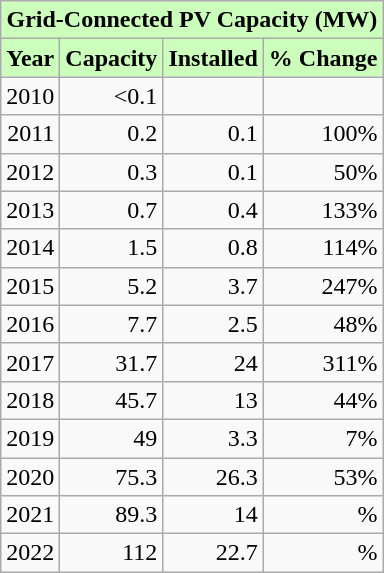<table class="wikitable" style="text-align:right;">
<tr>
<th colspan="4" style="background-color: #cfb;">Grid-Connected PV Capacity (MW)</th>
</tr>
<tr>
<th style="background-color: #cfb;">Year</th>
<th style="background-color: #cfb;">Capacity</th>
<th style="background-color: #cfb;">Installed</th>
<th style="background-color: #cfb;">% Change</th>
</tr>
<tr>
<td>2010</td>
<td><0.1</td>
<td></td>
<td></td>
</tr>
<tr>
<td>2011</td>
<td>0.2</td>
<td>0.1</td>
<td>100%</td>
</tr>
<tr>
<td>2012</td>
<td>0.3</td>
<td>0.1</td>
<td>50%</td>
</tr>
<tr>
<td>2013</td>
<td>0.7</td>
<td>0.4</td>
<td>133%</td>
</tr>
<tr>
<td>2014</td>
<td>1.5</td>
<td>0.8</td>
<td>114%</td>
</tr>
<tr>
<td>2015</td>
<td>5.2</td>
<td>3.7</td>
<td>247%</td>
</tr>
<tr>
<td>2016</td>
<td>7.7</td>
<td>2.5</td>
<td>48%</td>
</tr>
<tr>
<td>2017</td>
<td>31.7</td>
<td>24</td>
<td>311%</td>
</tr>
<tr>
<td>2018</td>
<td>45.7</td>
<td>13</td>
<td>44%</td>
</tr>
<tr>
<td>2019</td>
<td>49</td>
<td>3.3</td>
<td>7%</td>
</tr>
<tr>
<td>2020</td>
<td>75.3</td>
<td>26.3</td>
<td>53%</td>
</tr>
<tr>
<td>2021</td>
<td>89.3</td>
<td>14</td>
<td>%</td>
</tr>
<tr>
<td>2022</td>
<td>112</td>
<td>22.7</td>
<td>%</td>
</tr>
</table>
